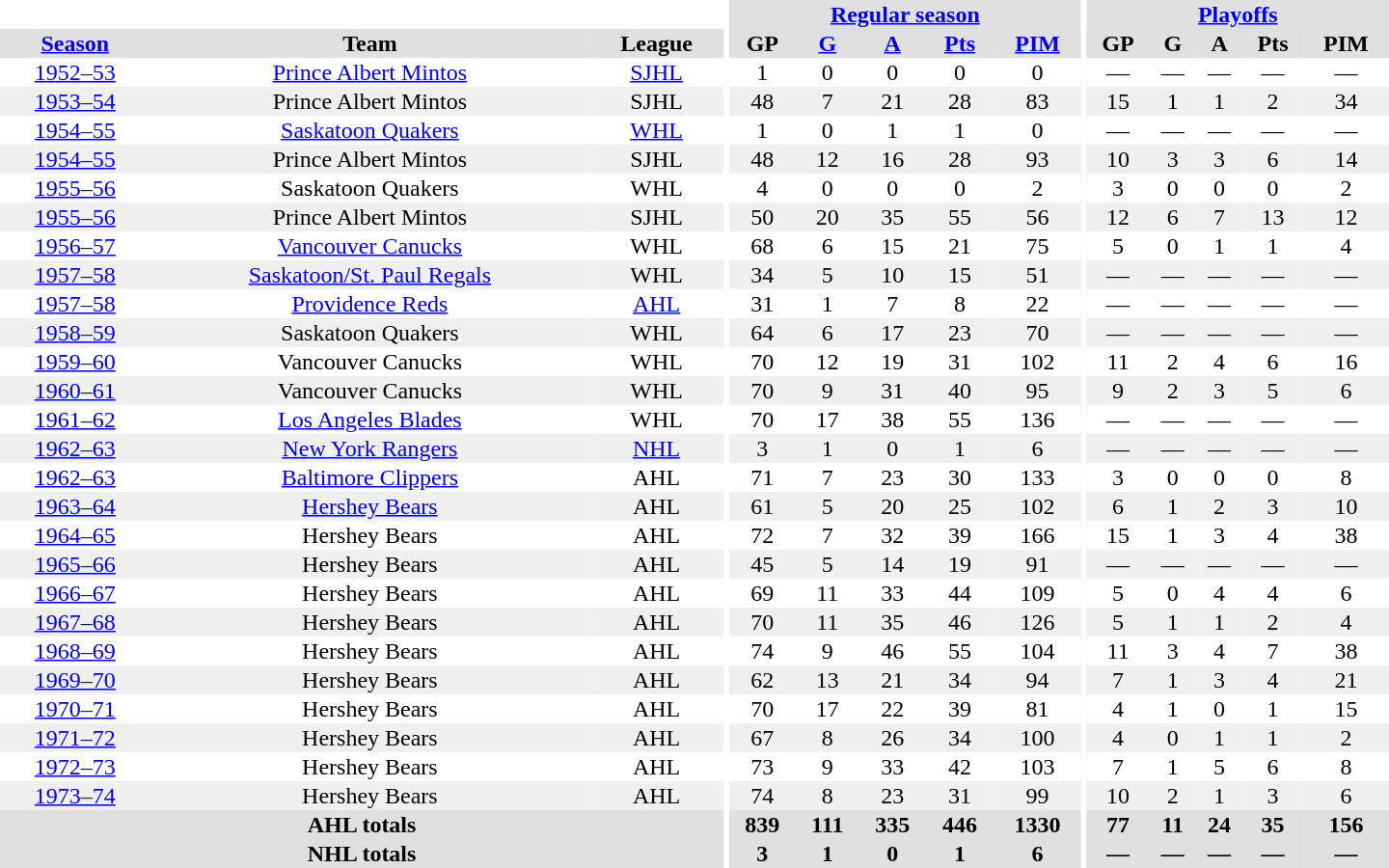<table border="0" cellpadding="1" cellspacing="0" style="text-align:center; width:60em">
<tr bgcolor="#e0e0e0">
<th colspan="3" bgcolor="#ffffff"></th>
<th rowspan="100" bgcolor="#ffffff"></th>
<th colspan="5"><a href='#'>Regular season</a></th>
<th rowspan="100" bgcolor="#ffffff"></th>
<th colspan="5"><a href='#'>Playoffs</a></th>
</tr>
<tr bgcolor="#e0e0e0">
<th><a href='#'>Season</a></th>
<th>Team</th>
<th>League</th>
<th>GP</th>
<th><a href='#'>G</a></th>
<th><a href='#'>A</a></th>
<th><a href='#'>Pts</a></th>
<th><a href='#'>PIM</a></th>
<th>GP</th>
<th>G</th>
<th>A</th>
<th>Pts</th>
<th>PIM</th>
</tr>
<tr>
<td><a href='#'>1952–53</a></td>
<td><a href='#'>Prince Albert Mintos</a></td>
<td><a href='#'>SJHL</a></td>
<td>1</td>
<td>0</td>
<td>0</td>
<td>0</td>
<td>0</td>
<td>—</td>
<td>—</td>
<td>—</td>
<td>—</td>
<td>—</td>
</tr>
<tr bgcolor="#f0f0f0">
<td><a href='#'>1953–54</a></td>
<td>Prince Albert Mintos</td>
<td>SJHL</td>
<td>48</td>
<td>7</td>
<td>21</td>
<td>28</td>
<td>83</td>
<td>15</td>
<td>1</td>
<td>1</td>
<td>2</td>
<td>34</td>
</tr>
<tr>
<td><a href='#'>1954–55</a></td>
<td><a href='#'>Saskatoon Quakers</a></td>
<td><a href='#'>WHL</a></td>
<td>1</td>
<td>0</td>
<td>1</td>
<td>1</td>
<td>0</td>
<td>—</td>
<td>—</td>
<td>—</td>
<td>—</td>
<td>—</td>
</tr>
<tr bgcolor="#f0f0f0">
<td><a href='#'>1954–55</a></td>
<td>Prince Albert Mintos</td>
<td>SJHL</td>
<td>48</td>
<td>12</td>
<td>16</td>
<td>28</td>
<td>93</td>
<td>10</td>
<td>3</td>
<td>3</td>
<td>6</td>
<td>14</td>
</tr>
<tr>
<td><a href='#'>1955–56</a></td>
<td>Saskatoon Quakers</td>
<td>WHL</td>
<td>4</td>
<td>0</td>
<td>0</td>
<td>0</td>
<td>2</td>
<td>3</td>
<td>0</td>
<td>0</td>
<td>0</td>
<td>2</td>
</tr>
<tr bgcolor="#f0f0f0">
<td><a href='#'>1955–56</a></td>
<td>Prince Albert Mintos</td>
<td>SJHL</td>
<td>50</td>
<td>20</td>
<td>35</td>
<td>55</td>
<td>56</td>
<td>12</td>
<td>6</td>
<td>7</td>
<td>13</td>
<td>12</td>
</tr>
<tr>
<td><a href='#'>1956–57</a></td>
<td><a href='#'>Vancouver Canucks</a></td>
<td>WHL</td>
<td>68</td>
<td>6</td>
<td>15</td>
<td>21</td>
<td>75</td>
<td>5</td>
<td>0</td>
<td>1</td>
<td>1</td>
<td>4</td>
</tr>
<tr bgcolor="#f0f0f0">
<td><a href='#'>1957–58</a></td>
<td><a href='#'>Saskatoon/St. Paul Regals</a></td>
<td>WHL</td>
<td>34</td>
<td>5</td>
<td>10</td>
<td>15</td>
<td>51</td>
<td>—</td>
<td>—</td>
<td>—</td>
<td>—</td>
<td>—</td>
</tr>
<tr>
<td><a href='#'>1957–58</a></td>
<td><a href='#'>Providence Reds</a></td>
<td><a href='#'>AHL</a></td>
<td>31</td>
<td>1</td>
<td>7</td>
<td>8</td>
<td>22</td>
<td>—</td>
<td>—</td>
<td>—</td>
<td>—</td>
<td>—</td>
</tr>
<tr bgcolor="#f0f0f0">
<td><a href='#'>1958–59</a></td>
<td>Saskatoon Quakers</td>
<td>WHL</td>
<td>64</td>
<td>6</td>
<td>17</td>
<td>23</td>
<td>70</td>
<td>—</td>
<td>—</td>
<td>—</td>
<td>—</td>
<td>—</td>
</tr>
<tr>
<td><a href='#'>1959–60</a></td>
<td>Vancouver Canucks</td>
<td>WHL</td>
<td>70</td>
<td>12</td>
<td>19</td>
<td>31</td>
<td>102</td>
<td>11</td>
<td>2</td>
<td>4</td>
<td>6</td>
<td>16</td>
</tr>
<tr bgcolor="#f0f0f0">
<td><a href='#'>1960–61</a></td>
<td>Vancouver Canucks</td>
<td>WHL</td>
<td>70</td>
<td>9</td>
<td>31</td>
<td>40</td>
<td>95</td>
<td>9</td>
<td>2</td>
<td>3</td>
<td>5</td>
<td>6</td>
</tr>
<tr>
<td><a href='#'>1961–62</a></td>
<td><a href='#'>Los Angeles Blades</a></td>
<td>WHL</td>
<td>70</td>
<td>17</td>
<td>38</td>
<td>55</td>
<td>136</td>
<td>—</td>
<td>—</td>
<td>—</td>
<td>—</td>
<td>—</td>
</tr>
<tr bgcolor="#f0f0f0">
<td><a href='#'>1962–63</a></td>
<td><a href='#'>New York Rangers</a></td>
<td><a href='#'>NHL</a></td>
<td>3</td>
<td>1</td>
<td>0</td>
<td>1</td>
<td>6</td>
<td>—</td>
<td>—</td>
<td>—</td>
<td>—</td>
<td>—</td>
</tr>
<tr>
<td><a href='#'>1962–63</a></td>
<td><a href='#'>Baltimore Clippers</a></td>
<td>AHL</td>
<td>71</td>
<td>7</td>
<td>23</td>
<td>30</td>
<td>133</td>
<td>3</td>
<td>0</td>
<td>0</td>
<td>0</td>
<td>8</td>
</tr>
<tr bgcolor="#f0f0f0">
<td><a href='#'>1963–64</a></td>
<td><a href='#'>Hershey Bears</a></td>
<td>AHL</td>
<td>61</td>
<td>5</td>
<td>20</td>
<td>25</td>
<td>102</td>
<td>6</td>
<td>1</td>
<td>2</td>
<td>3</td>
<td>10</td>
</tr>
<tr>
<td><a href='#'>1964–65</a></td>
<td>Hershey Bears</td>
<td>AHL</td>
<td>72</td>
<td>7</td>
<td>32</td>
<td>39</td>
<td>166</td>
<td>15</td>
<td>1</td>
<td>3</td>
<td>4</td>
<td>38</td>
</tr>
<tr bgcolor="#f0f0f0">
<td><a href='#'>1965–66</a></td>
<td>Hershey Bears</td>
<td>AHL</td>
<td>45</td>
<td>5</td>
<td>14</td>
<td>19</td>
<td>91</td>
<td>—</td>
<td>—</td>
<td>—</td>
<td>—</td>
<td>—</td>
</tr>
<tr>
<td><a href='#'>1966–67</a></td>
<td>Hershey Bears</td>
<td>AHL</td>
<td>69</td>
<td>11</td>
<td>33</td>
<td>44</td>
<td>109</td>
<td>5</td>
<td>0</td>
<td>4</td>
<td>4</td>
<td>6</td>
</tr>
<tr bgcolor="#f0f0f0">
<td><a href='#'>1967–68</a></td>
<td>Hershey Bears</td>
<td>AHL</td>
<td>70</td>
<td>11</td>
<td>35</td>
<td>46</td>
<td>126</td>
<td>5</td>
<td>1</td>
<td>1</td>
<td>2</td>
<td>4</td>
</tr>
<tr>
<td><a href='#'>1968–69</a></td>
<td>Hershey Bears</td>
<td>AHL</td>
<td>74</td>
<td>9</td>
<td>46</td>
<td>55</td>
<td>104</td>
<td>11</td>
<td>3</td>
<td>4</td>
<td>7</td>
<td>38</td>
</tr>
<tr bgcolor="#f0f0f0">
<td><a href='#'>1969–70</a></td>
<td>Hershey Bears</td>
<td>AHL</td>
<td>62</td>
<td>13</td>
<td>21</td>
<td>34</td>
<td>94</td>
<td>7</td>
<td>1</td>
<td>3</td>
<td>4</td>
<td>21</td>
</tr>
<tr>
<td><a href='#'>1970–71</a></td>
<td>Hershey Bears</td>
<td>AHL</td>
<td>70</td>
<td>17</td>
<td>22</td>
<td>39</td>
<td>81</td>
<td>4</td>
<td>1</td>
<td>0</td>
<td>1</td>
<td>15</td>
</tr>
<tr bgcolor="#f0f0f0">
<td><a href='#'>1971–72</a></td>
<td>Hershey Bears</td>
<td>AHL</td>
<td>67</td>
<td>8</td>
<td>26</td>
<td>34</td>
<td>100</td>
<td>4</td>
<td>0</td>
<td>1</td>
<td>1</td>
<td>2</td>
</tr>
<tr>
<td><a href='#'>1972–73</a></td>
<td>Hershey Bears</td>
<td>AHL</td>
<td>73</td>
<td>9</td>
<td>33</td>
<td>42</td>
<td>103</td>
<td>7</td>
<td>1</td>
<td>5</td>
<td>6</td>
<td>8</td>
</tr>
<tr bgcolor="#f0f0f0">
<td><a href='#'>1973–74</a></td>
<td>Hershey Bears</td>
<td>AHL</td>
<td>74</td>
<td>8</td>
<td>23</td>
<td>31</td>
<td>99</td>
<td>10</td>
<td>2</td>
<td>1</td>
<td>3</td>
<td>6</td>
</tr>
<tr bgcolor="#e0e0e0">
<th colspan="3">AHL totals</th>
<th>839</th>
<th>111</th>
<th>335</th>
<th>446</th>
<th>1330</th>
<th>77</th>
<th>11</th>
<th>24</th>
<th>35</th>
<th>156</th>
</tr>
<tr bgcolor="#e0e0e0">
<th colspan="3">NHL totals</th>
<th>3</th>
<th>1</th>
<th>0</th>
<th>1</th>
<th>6</th>
<th>—</th>
<th>—</th>
<th>—</th>
<th>—</th>
<th>—</th>
</tr>
</table>
